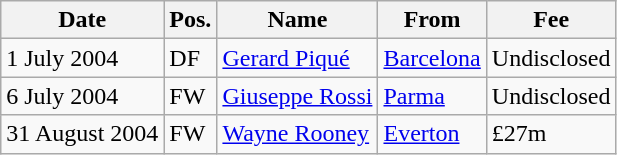<table class="wikitable">
<tr>
<th>Date</th>
<th>Pos.</th>
<th>Name</th>
<th>From</th>
<th>Fee</th>
</tr>
<tr>
<td>1 July 2004</td>
<td>DF</td>
<td> <a href='#'>Gerard Piqué</a></td>
<td> <a href='#'>Barcelona</a></td>
<td>Undisclosed</td>
</tr>
<tr>
<td>6 July 2004</td>
<td>FW</td>
<td> <a href='#'>Giuseppe Rossi</a></td>
<td> <a href='#'>Parma</a></td>
<td>Undisclosed</td>
</tr>
<tr>
<td>31 August 2004</td>
<td>FW</td>
<td> <a href='#'>Wayne Rooney</a></td>
<td> <a href='#'>Everton</a></td>
<td>£27m</td>
</tr>
</table>
